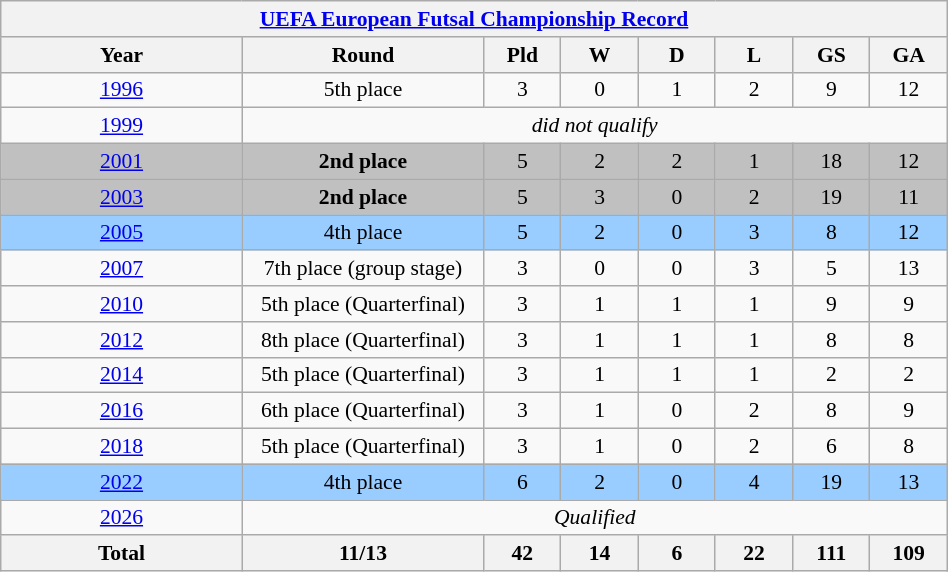<table class="wikitable" width=50% style="text-align: center;font-size:90%;">
<tr>
<th colspan="8"><a href='#'>UEFA European Futsal Championship Record</a></th>
</tr>
<tr>
<th width=25%>Year</th>
<th width=25%>Round</th>
<th width=8%>Pld</th>
<th width=8%>W</th>
<th width=8%>D</th>
<th width=8%>L</th>
<th width=8%>GS</th>
<th width=8%>GA</th>
</tr>
<tr>
<td> <a href='#'>1996</a></td>
<td>5th place</td>
<td>3</td>
<td>0</td>
<td>1</td>
<td>2</td>
<td>9</td>
<td>12</td>
</tr>
<tr>
<td> <a href='#'>1999</a></td>
<td colspan="7"><em>did not qualify</em></td>
</tr>
<tr - bgcolor=silver>
<td> <a href='#'>2001</a></td>
<td><strong>2nd place</strong></td>
<td>5</td>
<td>2</td>
<td>2</td>
<td>1</td>
<td>18</td>
<td>12</td>
</tr>
<tr - bgcolor=silver>
<td> <a href='#'>2003</a></td>
<td><strong>2nd place</strong></td>
<td>5</td>
<td>3</td>
<td>0</td>
<td>2</td>
<td>19</td>
<td>11</td>
</tr>
<tr style="background:#9acdff;">
<td> <a href='#'>2005</a></td>
<td>4th place</td>
<td>5</td>
<td>2</td>
<td>0</td>
<td>3</td>
<td>8</td>
<td>12</td>
</tr>
<tr>
<td> <a href='#'>2007</a></td>
<td>7th place (group stage)</td>
<td>3</td>
<td>0</td>
<td>0</td>
<td>3</td>
<td>5</td>
<td>13</td>
</tr>
<tr>
<td> <a href='#'>2010</a></td>
<td>5th place (Quarterfinal)</td>
<td>3</td>
<td>1</td>
<td>1</td>
<td>1</td>
<td>9</td>
<td>9</td>
</tr>
<tr>
<td> <a href='#'>2012</a></td>
<td>8th place (Quarterfinal)</td>
<td>3</td>
<td>1</td>
<td>1</td>
<td>1</td>
<td>8</td>
<td>8</td>
</tr>
<tr>
<td> <a href='#'>2014</a></td>
<td>5th place (Quarterfinal)</td>
<td>3</td>
<td>1</td>
<td>1</td>
<td>1</td>
<td>2</td>
<td>2</td>
</tr>
<tr>
<td> <a href='#'>2016</a></td>
<td>6th place (Quarterfinal)</td>
<td>3</td>
<td>1</td>
<td>0</td>
<td>2</td>
<td>8</td>
<td>9</td>
</tr>
<tr>
<td> <a href='#'>2018</a></td>
<td>5th place (Quarterfinal)</td>
<td>3</td>
<td>1</td>
<td>0</td>
<td>2</td>
<td>6</td>
<td>8</td>
</tr>
<tr style="background:#9acdff;">
<td> <a href='#'>2022</a></td>
<td>4th place</td>
<td>6</td>
<td>2</td>
<td>0</td>
<td>4</td>
<td>19</td>
<td>13</td>
</tr>
<tr>
<td>  <a href='#'>2026</a></td>
<td colspan="7"><em>Qualified</em></td>
</tr>
<tr>
<th><strong>Total</strong></th>
<th>11/13</th>
<th>42</th>
<th>14</th>
<th>6</th>
<th>22</th>
<th>111</th>
<th>109</th>
</tr>
</table>
